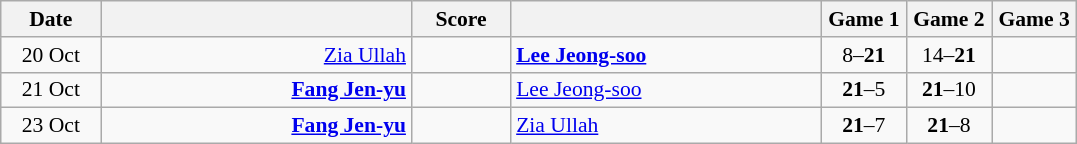<table class="wikitable" style="text-align:center; font-size:90% ">
<tr>
<th width="60">Date</th>
<th align="right" width="200"></th>
<th width="60">Score</th>
<th align="left" width="200"></th>
<th width="50">Game 1</th>
<th width="50">Game 2</th>
<th width="50">Game 3</th>
</tr>
<tr>
<td>20 Oct</td>
<td align="right"><a href='#'>Zia Ullah</a> </td>
<td align="center"></td>
<td align="left"><strong> <a href='#'>Lee Jeong-soo</a></strong></td>
<td>8–<strong>21</strong></td>
<td>14–<strong>21</strong></td>
<td></td>
</tr>
<tr>
<td>21 Oct</td>
<td align="right"><strong><a href='#'>Fang Jen-yu</a> </strong></td>
<td align="center"></td>
<td align="left"> <a href='#'>Lee Jeong-soo</a></td>
<td><strong>21</strong>–5</td>
<td><strong>21</strong>–10</td>
<td></td>
</tr>
<tr>
<td>23 Oct</td>
<td align="right"><strong><a href='#'>Fang Jen-yu</a> </strong></td>
<td align="center"></td>
<td align="left"> <a href='#'>Zia Ullah</a></td>
<td><strong>21</strong>–7</td>
<td><strong>21</strong>–8</td>
<td></td>
</tr>
</table>
